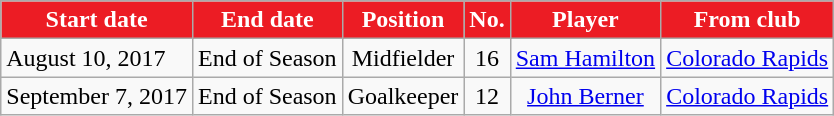<table class="wikitable">
<tr>
<th style="background:#EC1C24; color:white;"><strong>Start date</strong></th>
<th style="background:#EC1C24; color:white;"><strong>End date</strong></th>
<th style="background:#EC1C24; color:white;"><strong>Position</strong></th>
<th style="background:#EC1C24; color:white;"><strong>No.</strong></th>
<th style="background:#EC1C24; color:white;"><strong>Player</strong></th>
<th style="background:#EC1C24; color:white;"><strong>From club</strong></th>
</tr>
<tr>
<td>August 10, 2017</td>
<td>End of Season</td>
<td style="text-align:center;">Midfielder</td>
<td style="text-align:center;">16</td>
<td style="text-align:center;"> <a href='#'>Sam Hamilton</a></td>
<td style="text-align:center;"> <a href='#'>Colorado Rapids</a></td>
</tr>
<tr>
<td>September 7, 2017</td>
<td>End of Season</td>
<td style="text-align:center;">Goalkeeper</td>
<td style="text-align:center;">12</td>
<td style="text-align:center;"> <a href='#'>John Berner</a></td>
<td style="text-align:center;"> <a href='#'>Colorado Rapids</a></td>
</tr>
</table>
